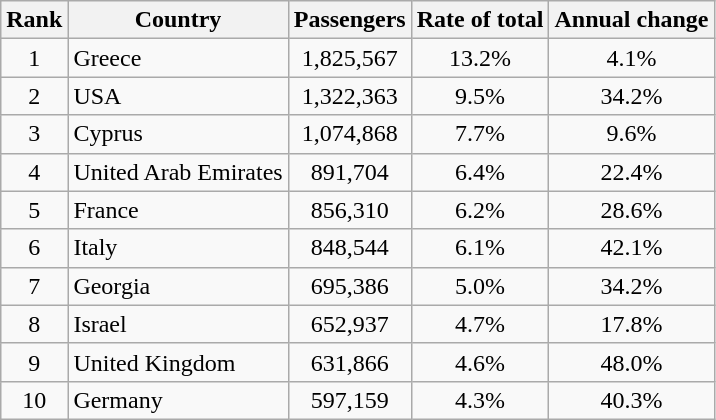<table class="wikitable sortable" font-size: 95%">
<tr>
<th>Rank</th>
<th>Country</th>
<th>Passengers</th>
<th>Rate of total</th>
<th>Annual change</th>
</tr>
<tr>
<td align=center>1</td>
<td>Greece</td>
<td align=center>1,825,567</td>
<td align=center>13.2%</td>
<td align=center>4.1%</td>
</tr>
<tr>
<td align=center>2</td>
<td>USA</td>
<td align=center>1,322,363</td>
<td align=center>9.5%</td>
<td align=center>34.2%</td>
</tr>
<tr>
<td align=center>3</td>
<td>Cyprus</td>
<td align=center>1,074,868</td>
<td align=center>7.7%</td>
<td align=center>9.6%</td>
</tr>
<tr>
<td align=center>4</td>
<td>United Arab Emirates</td>
<td align=center>891,704</td>
<td align=center>6.4%</td>
<td align=center>22.4%</td>
</tr>
<tr>
<td align=center>5</td>
<td>France</td>
<td align=center>856,310</td>
<td align=center>6.2%</td>
<td align=center>28.6%</td>
</tr>
<tr>
<td align=center>6</td>
<td>Italy</td>
<td align=center>848,544</td>
<td align=center>6.1%</td>
<td align=center>42.1%</td>
</tr>
<tr>
<td align=center>7</td>
<td>Georgia</td>
<td align=center>695,386</td>
<td align=center>5.0%</td>
<td align=center>34.2%</td>
</tr>
<tr>
<td align=center>8</td>
<td>Israel</td>
<td align=center>652,937</td>
<td align=center>4.7%</td>
<td align=center>17.8%</td>
</tr>
<tr>
<td align=center>9</td>
<td>United Kingdom</td>
<td align=center>631,866</td>
<td align=center>4.6%</td>
<td align=center>48.0%</td>
</tr>
<tr>
<td align=center>10</td>
<td>Germany</td>
<td align=center>597,159</td>
<td align=center>4.3%</td>
<td align=center>40.3%</td>
</tr>
</table>
